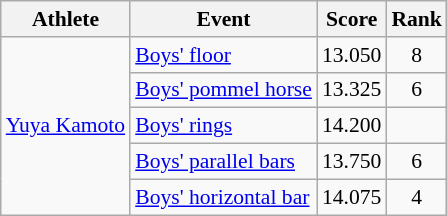<table class="wikitable" border="1" style="font-size:90%">
<tr>
<th>Athlete</th>
<th>Event</th>
<th>Score</th>
<th>Rank</th>
</tr>
<tr>
<td rowspan=5><a href='#'>Yuya Kamoto</a></td>
<td><a href='#'>Boys' floor</a></td>
<td align=center>13.050</td>
<td align=center>8</td>
</tr>
<tr>
<td><a href='#'>Boys' pommel horse</a></td>
<td align=center>13.325</td>
<td align=center>6</td>
</tr>
<tr>
<td><a href='#'>Boys' rings</a></td>
<td align=center>14.200</td>
<td align=center></td>
</tr>
<tr>
<td><a href='#'>Boys' parallel bars</a></td>
<td align=center>13.750</td>
<td align=center>6</td>
</tr>
<tr>
<td><a href='#'>Boys' horizontal bar</a></td>
<td align=center>14.075</td>
<td align=center>4</td>
</tr>
</table>
